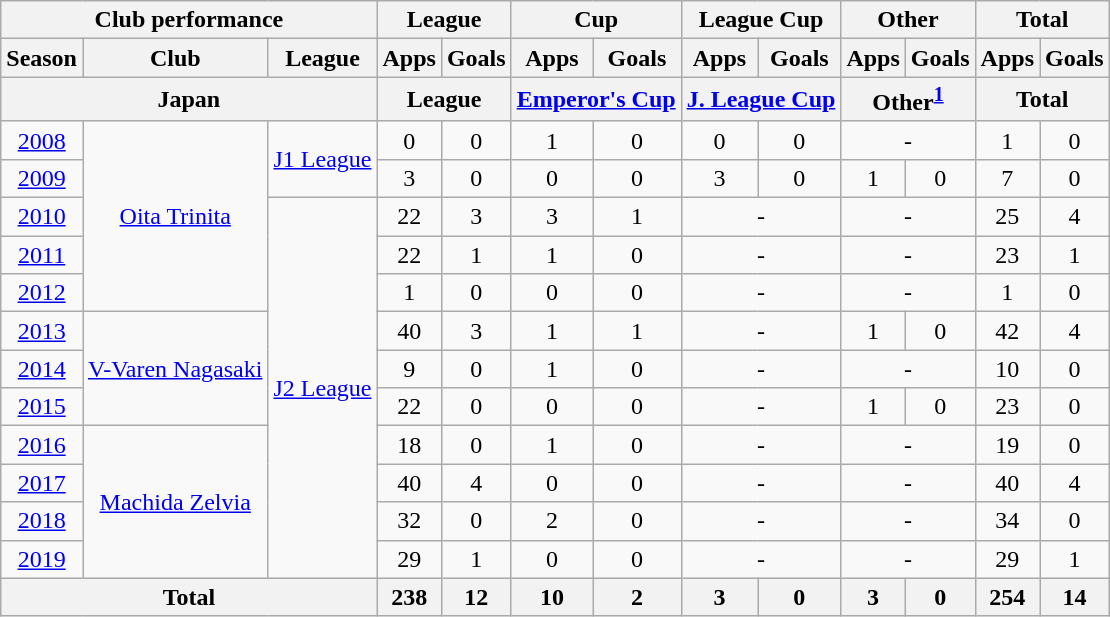<table class="wikitable" style="text-align:center;">
<tr>
<th colspan=3>Club performance</th>
<th colspan=2>League</th>
<th colspan=2>Cup</th>
<th colspan=2>League Cup</th>
<th colspan=2>Other</th>
<th colspan=2>Total</th>
</tr>
<tr>
<th>Season</th>
<th>Club</th>
<th>League</th>
<th>Apps</th>
<th>Goals</th>
<th>Apps</th>
<th>Goals</th>
<th>Apps</th>
<th>Goals</th>
<th>Apps</th>
<th>Goals</th>
<th>Apps</th>
<th>Goals</th>
</tr>
<tr>
<th colspan=3>Japan</th>
<th colspan=2>League</th>
<th colspan=2><a href='#'>Emperor's Cup</a></th>
<th colspan=2><a href='#'>J. League Cup</a></th>
<th colspan="2">Other<sup><a href='#'>1</a></sup></th>
<th colspan=2>Total</th>
</tr>
<tr>
<td><a href='#'>2008</a></td>
<td rowspan="5"><a href='#'>Oita Trinita</a></td>
<td rowspan="2"><a href='#'>J1 League</a></td>
<td>0</td>
<td>0</td>
<td>1</td>
<td>0</td>
<td>0</td>
<td>0</td>
<td colspan="2">-</td>
<td>1</td>
<td>0</td>
</tr>
<tr>
<td><a href='#'>2009</a></td>
<td>3</td>
<td>0</td>
<td>0</td>
<td>0</td>
<td>3</td>
<td>0</td>
<td>1</td>
<td>0</td>
<td>7</td>
<td>0</td>
</tr>
<tr>
<td><a href='#'>2010</a></td>
<td rowspan="10"><a href='#'>J2 League</a></td>
<td>22</td>
<td>3</td>
<td>3</td>
<td>1</td>
<td colspan="2">-</td>
<td colspan="2">-</td>
<td>25</td>
<td>4</td>
</tr>
<tr>
<td><a href='#'>2011</a></td>
<td>22</td>
<td>1</td>
<td>1</td>
<td>0</td>
<td colspan="2">-</td>
<td colspan="2">-</td>
<td>23</td>
<td>1</td>
</tr>
<tr>
<td><a href='#'>2012</a></td>
<td>1</td>
<td>0</td>
<td>0</td>
<td>0</td>
<td colspan="2">-</td>
<td colspan="2">-</td>
<td>1</td>
<td>0</td>
</tr>
<tr>
<td><a href='#'>2013</a></td>
<td rowspan="3"><a href='#'>V-Varen Nagasaki</a></td>
<td>40</td>
<td>3</td>
<td>1</td>
<td>1</td>
<td colspan="2">-</td>
<td>1</td>
<td>0</td>
<td>42</td>
<td>4</td>
</tr>
<tr>
<td><a href='#'>2014</a></td>
<td>9</td>
<td>0</td>
<td>1</td>
<td>0</td>
<td colspan="2">-</td>
<td colspan="2">-</td>
<td>10</td>
<td>0</td>
</tr>
<tr>
<td><a href='#'>2015</a></td>
<td>22</td>
<td>0</td>
<td>0</td>
<td>0</td>
<td colspan="2">-</td>
<td>1</td>
<td>0</td>
<td>23</td>
<td>0</td>
</tr>
<tr>
<td><a href='#'>2016</a></td>
<td rowspan="4"><a href='#'>Machida Zelvia</a></td>
<td>18</td>
<td>0</td>
<td>1</td>
<td>0</td>
<td colspan="2">-</td>
<td colspan="2">-</td>
<td>19</td>
<td>0</td>
</tr>
<tr>
<td><a href='#'>2017</a></td>
<td>40</td>
<td>4</td>
<td>0</td>
<td>0</td>
<td colspan="2">-</td>
<td colspan="2">-</td>
<td>40</td>
<td>4</td>
</tr>
<tr>
<td><a href='#'>2018</a></td>
<td>32</td>
<td>0</td>
<td>2</td>
<td>0</td>
<td colspan="2">-</td>
<td colspan="2">-</td>
<td>34</td>
<td>0</td>
</tr>
<tr>
<td><a href='#'>2019</a></td>
<td>29</td>
<td>1</td>
<td>0</td>
<td>0</td>
<td colspan="2">-</td>
<td colspan="2">-</td>
<td>29</td>
<td>1</td>
</tr>
<tr>
<th colspan=3>Total</th>
<th>238</th>
<th>12</th>
<th>10</th>
<th>2</th>
<th>3</th>
<th>0</th>
<th>3</th>
<th>0</th>
<th>254</th>
<th>14</th>
</tr>
</table>
